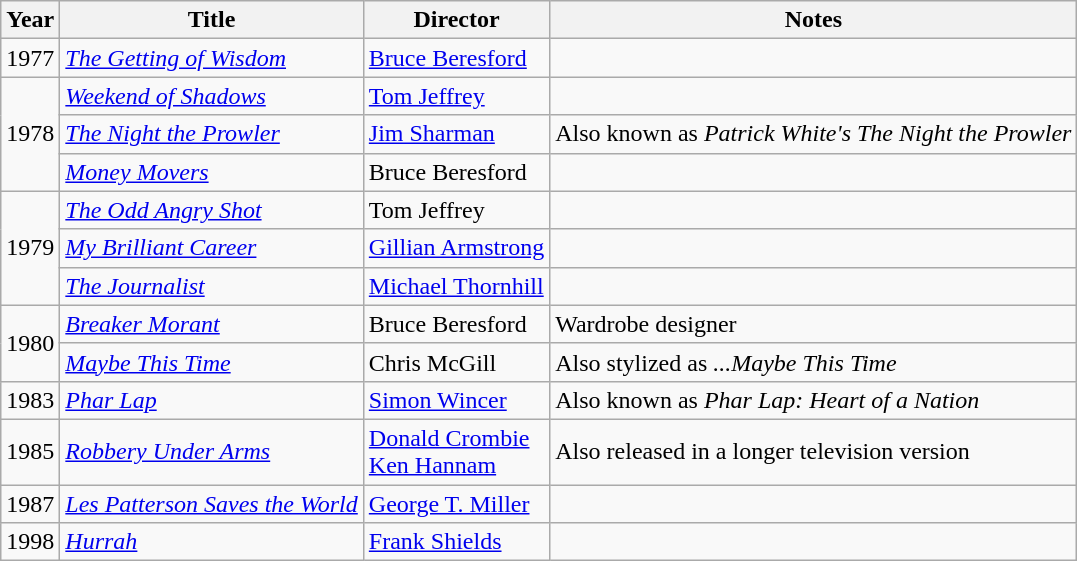<table class="wikitable sortable">
<tr>
<th>Year</th>
<th>Title</th>
<th>Director</th>
<th>Notes</th>
</tr>
<tr>
<td>1977</td>
<td><em><a href='#'>The Getting of Wisdom</a></em></td>
<td><a href='#'>Bruce Beresford</a></td>
<td></td>
</tr>
<tr>
<td rowspan="3">1978</td>
<td><em><a href='#'>Weekend of Shadows</a></em></td>
<td><a href='#'>Tom Jeffrey</a></td>
<td></td>
</tr>
<tr>
<td><em><a href='#'>The Night the Prowler</a></em></td>
<td><a href='#'>Jim Sharman</a></td>
<td>Also known as <em>Patrick White's The Night the Prowler</em></td>
</tr>
<tr>
<td><em><a href='#'>Money Movers</a></em></td>
<td>Bruce Beresford</td>
<td></td>
</tr>
<tr>
<td rowspan="3">1979</td>
<td><em><a href='#'>The Odd Angry Shot</a></em></td>
<td>Tom Jeffrey</td>
<td></td>
</tr>
<tr>
<td><em><a href='#'>My Brilliant Career</a></em></td>
<td><a href='#'>Gillian Armstrong</a></td>
<td></td>
</tr>
<tr>
<td><em><a href='#'>The Journalist</a></em></td>
<td><a href='#'>Michael Thornhill</a></td>
<td></td>
</tr>
<tr>
<td rowspan="2">1980</td>
<td><em><a href='#'>Breaker Morant</a></em></td>
<td>Bruce Beresford</td>
<td>Wardrobe designer</td>
</tr>
<tr>
<td><em><a href='#'>Maybe This Time</a></em></td>
<td>Chris McGill</td>
<td>Also stylized as <em>...Maybe This Time</em></td>
</tr>
<tr>
<td>1983</td>
<td><em><a href='#'>Phar Lap</a></em></td>
<td><a href='#'>Simon Wincer</a></td>
<td>Also known as <em>Phar Lap: Heart of a Nation</em></td>
</tr>
<tr>
<td>1985</td>
<td><em><a href='#'>Robbery Under Arms</a></em></td>
<td><a href='#'>Donald Crombie</a><br><a href='#'>Ken Hannam</a></td>
<td>Also released in a longer television version</td>
</tr>
<tr>
<td>1987</td>
<td><em><a href='#'>Les Patterson Saves the World</a></em></td>
<td><a href='#'>George T. Miller</a></td>
<td></td>
</tr>
<tr>
<td>1998</td>
<td><em><a href='#'>Hurrah</a></em></td>
<td><a href='#'>Frank Shields</a></td>
<td></td>
</tr>
</table>
